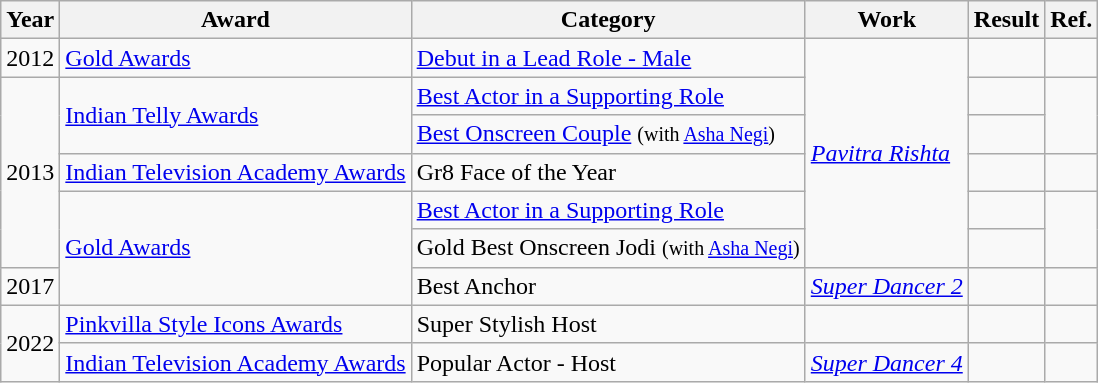<table class="wikitable">
<tr>
<th>Year</th>
<th>Award</th>
<th>Category</th>
<th>Work</th>
<th>Result</th>
<th>Ref.</th>
</tr>
<tr>
<td>2012</td>
<td><a href='#'>Gold Awards</a></td>
<td><a href='#'>Debut in a Lead Role - Male</a></td>
<td rowspan="6"><em><a href='#'>Pavitra Rishta</a></em></td>
<td></td>
<td></td>
</tr>
<tr>
<td rowspan="5">2013</td>
<td rowspan="2"><a href='#'>Indian Telly Awards</a></td>
<td><a href='#'>Best Actor in a Supporting Role</a></td>
<td></td>
<td rowspan="2"></td>
</tr>
<tr>
<td><a href='#'>Best Onscreen Couple</a> <small>(with <a href='#'>Asha Negi</a>)</small></td>
<td></td>
</tr>
<tr>
<td><a href='#'>Indian Television Academy Awards</a></td>
<td>Gr8 Face of the Year</td>
<td></td>
<td></td>
</tr>
<tr>
<td rowspan="3"><a href='#'>Gold Awards</a></td>
<td><a href='#'>Best Actor in a Supporting Role</a></td>
<td></td>
<td rowspan="2"></td>
</tr>
<tr>
<td>Gold Best Onscreen Jodi <small>(with <a href='#'>Asha Negi</a>)</small></td>
<td></td>
</tr>
<tr>
<td>2017</td>
<td>Best Anchor</td>
<td><em><a href='#'>Super Dancer 2</a></em></td>
<td></td>
<td></td>
</tr>
<tr>
<td rowspan="2">2022</td>
<td><a href='#'>Pinkvilla Style Icons Awards</a></td>
<td>Super Stylish Host</td>
<td></td>
<td></td>
<td></td>
</tr>
<tr>
<td><a href='#'>Indian Television Academy Awards</a></td>
<td>Popular Actor - Host</td>
<td><em><a href='#'>Super Dancer 4</a></em></td>
<td></td>
<td></td>
</tr>
</table>
